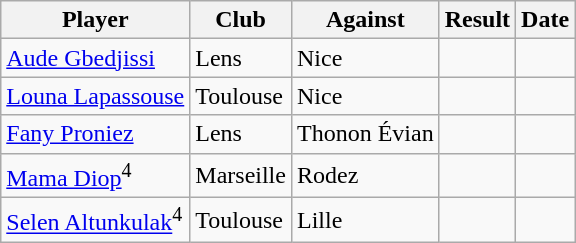<table class="wikitable sortable">
<tr>
<th>Player</th>
<th>Club</th>
<th>Against</th>
<th>Result</th>
<th>Date</th>
</tr>
<tr>
<td> <a href='#'>Aude Gbedjissi</a></td>
<td>Lens</td>
<td>Nice</td>
<td></td>
<td></td>
</tr>
<tr>
<td> <a href='#'>Louna Lapassouse</a></td>
<td>Toulouse</td>
<td>Nice</td>
<td></td>
<td></td>
</tr>
<tr>
<td> <a href='#'>Fany Proniez</a></td>
<td>Lens</td>
<td>Thonon Évian</td>
<td></td>
<td></td>
</tr>
<tr>
<td> <a href='#'>Mama Diop</a><sup>4</sup></td>
<td>Marseille</td>
<td>Rodez</td>
<td></td>
<td></td>
</tr>
<tr>
<td> <a href='#'>Selen Altunkulak</a><sup>4</sup></td>
<td>Toulouse</td>
<td>Lille</td>
<td></td>
<td></td>
</tr>
</table>
